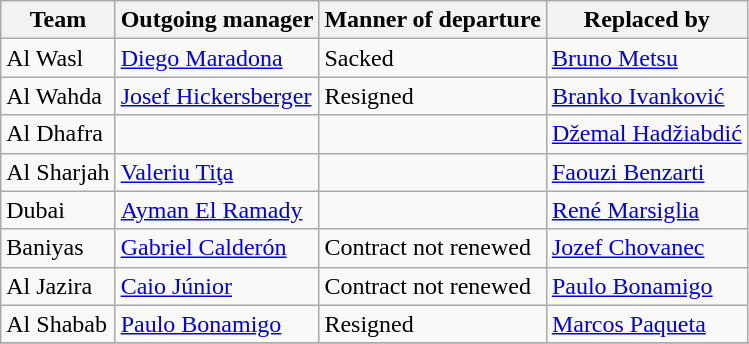<table class="wikitable sortable">
<tr>
<th>Team</th>
<th>Outgoing manager</th>
<th>Manner of departure</th>
<th>Replaced by</th>
</tr>
<tr>
<td>Al Wasl</td>
<td> <a href='#'>Diego Maradona</a></td>
<td>Sacked</td>
<td> <a href='#'>Bruno Metsu</a></td>
</tr>
<tr>
<td>Al Wahda</td>
<td> <a href='#'>Josef Hickersberger</a></td>
<td>Resigned</td>
<td> <a href='#'>Branko Ivanković</a></td>
</tr>
<tr>
<td>Al Dhafra</td>
<td></td>
<td></td>
<td> <a href='#'>Džemal Hadžiabdić</a></td>
</tr>
<tr>
<td>Al Sharjah</td>
<td> <a href='#'>Valeriu Tiţa</a></td>
<td></td>
<td> <a href='#'>Faouzi Benzarti</a></td>
</tr>
<tr>
<td>Dubai</td>
<td> <a href='#'>Ayman El Ramady</a></td>
<td></td>
<td> <a href='#'>René Marsiglia</a></td>
</tr>
<tr>
<td>Baniyas</td>
<td> <a href='#'>Gabriel Calderón</a></td>
<td>Contract not renewed</td>
<td> <a href='#'>Jozef Chovanec</a></td>
</tr>
<tr>
<td>Al Jazira</td>
<td> <a href='#'>Caio Júnior</a></td>
<td>Contract not renewed</td>
<td> <a href='#'>Paulo Bonamigo</a></td>
</tr>
<tr>
<td>Al Shabab</td>
<td> <a href='#'>Paulo Bonamigo</a></td>
<td>Resigned</td>
<td> <a href='#'>Marcos Paqueta</a></td>
</tr>
<tr>
</tr>
</table>
